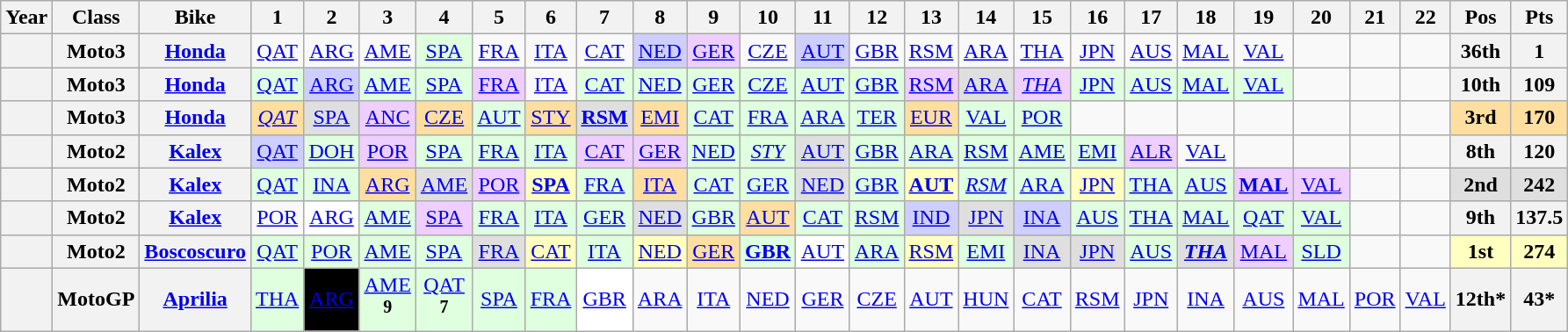<table class="wikitable" style="text-align:center;">
<tr>
<th>Year</th>
<th>Class</th>
<th>Bike</th>
<th>1</th>
<th>2</th>
<th>3</th>
<th>4</th>
<th>5</th>
<th>6</th>
<th>7</th>
<th>8</th>
<th>9</th>
<th>10</th>
<th>11</th>
<th>12</th>
<th>13</th>
<th>14</th>
<th>15</th>
<th>16</th>
<th>17</th>
<th>18</th>
<th>19</th>
<th>20</th>
<th>21</th>
<th>22</th>
<th>Pos</th>
<th>Pts</th>
</tr>
<tr>
<th></th>
<th>Moto3</th>
<th><a href='#'>Honda</a></th>
<td><a href='#'>QAT</a></td>
<td><a href='#'>ARG</a></td>
<td><a href='#'>AME</a></td>
<td style="background:#DFFFDF;"><a href='#'>SPA</a><br></td>
<td><a href='#'>FRA</a></td>
<td><a href='#'>ITA</a></td>
<td><a href='#'>CAT</a></td>
<td style="background:#CFCFFF;"><a href='#'>NED</a><br></td>
<td style="background:#EFCFFF;"><a href='#'>GER</a><br></td>
<td><a href='#'>CZE</a></td>
<td style="background:#CFCFFF;"><a href='#'>AUT</a><br></td>
<td><a href='#'>GBR</a></td>
<td><a href='#'>RSM</a></td>
<td><a href='#'>ARA</a></td>
<td><a href='#'>THA</a></td>
<td><a href='#'>JPN</a></td>
<td><a href='#'>AUS</a></td>
<td><a href='#'>MAL</a></td>
<td><a href='#'>VAL</a></td>
<td></td>
<td></td>
<td></td>
<th>36th</th>
<th>1</th>
</tr>
<tr>
<th></th>
<th>Moto3</th>
<th><a href='#'>Honda</a></th>
<td style="background:#dfffdf;"><a href='#'>QAT</a><br></td>
<td style="background:#cfcfff;"><a href='#'>ARG</a><br></td>
<td style="background:#dfffdf;"><a href='#'>AME</a><br></td>
<td style="background:#dfffdf;"><a href='#'>SPA</a><br></td>
<td style="background:#efcfff;"><a href='#'>FRA</a><br></td>
<td><a href='#'>ITA</a></td>
<td style="background:#dfffdf;"><a href='#'>CAT</a><br></td>
<td style="background:#dfffdf;"><a href='#'>NED</a><br></td>
<td style="background:#dfffdf;"><a href='#'>GER</a><br></td>
<td style="background:#dfffdf;"><a href='#'>CZE</a><br></td>
<td style="background:#dfffdf;"><a href='#'>AUT</a><br></td>
<td style="background:#dfffdf;"><a href='#'>GBR</a><br></td>
<td style="background:#efcfff;"><a href='#'>RSM</a><br></td>
<td style="background:#dfdfdf;"><a href='#'>ARA</a><br></td>
<td style="background:#efcfff;"><em><a href='#'>THA</a></em><br></td>
<td style="background:#dfffdf;"><a href='#'>JPN</a><br></td>
<td style="background:#dfffdf;"><a href='#'>AUS</a><br></td>
<td style="background:#dfffdf;"><a href='#'>MAL</a><br></td>
<td style="background:#dfffdf;"><a href='#'>VAL</a><br></td>
<td></td>
<td></td>
<td></td>
<th>10th</th>
<th>109</th>
</tr>
<tr>
<th></th>
<th>Moto3</th>
<th><a href='#'>Honda</a></th>
<td style="background:#ffdf9f;"><em><a href='#'>QAT</a></em><br></td>
<td style="background:#dfdfdf;"><a href='#'>SPA</a><br></td>
<td style="background:#efcfff;"><a href='#'>ANC</a><br></td>
<td style="background:#ffdf9f;"><a href='#'>CZE</a><br></td>
<td style="background:#dfffdf;"><a href='#'>AUT</a><br></td>
<td style="background:#ffdf9f;"><a href='#'>STY</a><br></td>
<td style="background:#dfdfdf;"><strong><a href='#'>RSM</a></strong><br></td>
<td style="background:#ffdf9f;"><a href='#'>EMI</a><br></td>
<td style="background:#dfffdf;"><a href='#'>CAT</a><br></td>
<td style="background:#dfffdf;"><a href='#'>FRA</a><br></td>
<td style="background:#dfffdf;"><a href='#'>ARA</a><br></td>
<td style="background:#dfffdf;"><a href='#'>TER</a><br></td>
<td style="background:#ffdf9f;"><a href='#'>EUR</a><br></td>
<td style="background:#dfffdf;"><a href='#'>VAL</a><br></td>
<td style="background:#dfffdf;"><a href='#'>POR</a><br></td>
<td></td>
<td></td>
<td></td>
<td></td>
<td></td>
<td></td>
<td></td>
<th style="background:#ffdf9f;">3rd</th>
<th style="background:#ffdf9f;">170</th>
</tr>
<tr>
<th></th>
<th>Moto2</th>
<th><a href='#'>Kalex</a></th>
<td style="background:#cfcfff;"><a href='#'>QAT</a><br></td>
<td style="background:#dfffdf;"><a href='#'>DOH</a><br></td>
<td style="background:#efcfff;"><a href='#'>POR</a><br></td>
<td style="background:#dfffdf;"><a href='#'>SPA</a><br></td>
<td style="background:#dfffdf;"><a href='#'>FRA</a><br></td>
<td style="background:#dfffdf;"><a href='#'>ITA</a><br></td>
<td style="background:#efcfff;"><a href='#'>CAT</a><br></td>
<td style="background:#efcfff;"><a href='#'>GER</a><br></td>
<td style="background:#dfffdf;"><a href='#'>NED</a><br></td>
<td style="background:#dfffdf;"><em><a href='#'>STY</a></em><br></td>
<td style="background:#dfdfdf;"><a href='#'>AUT</a><br></td>
<td style="background:#dfffdf;"><a href='#'>GBR</a><br></td>
<td style="background:#dfffdf;"><a href='#'>ARA</a><br></td>
<td style="background:#dfffdf;"><a href='#'>RSM</a><br></td>
<td style="background:#dfffdf;"><a href='#'>AME</a><br></td>
<td style="background:#dfffdf;"><a href='#'>EMI</a><br></td>
<td style="background:#efcfff;"><a href='#'>ALR</a><br></td>
<td><a href='#'>VAL</a></td>
<td></td>
<td></td>
<td></td>
<td></td>
<th>8th</th>
<th>120</th>
</tr>
<tr>
<th></th>
<th>Moto2</th>
<th><a href='#'>Kalex</a></th>
<td style="background:#dfffdf;"><a href='#'>QAT</a><br></td>
<td style="background:#dfffdf;"><a href='#'>INA</a><br></td>
<td style="background:#ffdf9f;"><a href='#'>ARG</a><br></td>
<td style="background:#dfdfdf;"><a href='#'>AME</a><br></td>
<td style="background:#efcfff;"><a href='#'>POR</a><br></td>
<td style="background:#ffffbf;"><strong><a href='#'>SPA</a></strong><br></td>
<td style="background:#dfffdf;"><a href='#'>FRA</a><br></td>
<td style="background:#ffdf9f;"><a href='#'>ITA</a><br></td>
<td style="background:#dfffdf;"><a href='#'>CAT</a><br></td>
<td style="background:#dfffdf;"><a href='#'>GER</a><br></td>
<td style="background:#dfdfdf;"><a href='#'>NED</a><br></td>
<td style="background:#dfffdf;"><a href='#'>GBR</a><br></td>
<td style="background:#ffffbf;"><strong><a href='#'>AUT</a></strong><br></td>
<td style="background:#dfffdf;"><em><a href='#'>RSM</a></em><br></td>
<td style="background:#dfffdf;"><a href='#'>ARA</a><br></td>
<td style="background:#ffffbf;"><a href='#'>JPN</a><br></td>
<td style="background:#dfffdf;"><a href='#'>THA</a><br></td>
<td style="background:#dfffdf;"><a href='#'>AUS</a><br></td>
<td style="background:#efcfff;"><strong><a href='#'>MAL</a></strong><br></td>
<td style="background:#efcfff;"><a href='#'>VAL</a><br></td>
<td></td>
<td></td>
<th style="background:#dfdfdf;">2nd</th>
<th style="background:#dfdfdf;">242</th>
</tr>
<tr>
<th></th>
<th>Moto2</th>
<th><a href='#'>Kalex</a></th>
<td><a href='#'>POR</a></td>
<td style="background:#ffffff;"><a href='#'>ARG</a><br></td>
<td style="background:#dfffdf;"><a href='#'>AME</a><br></td>
<td style="background:#efcfff;"><a href='#'>SPA</a><br></td>
<td style="background:#dfffdf;"><a href='#'>FRA</a><br></td>
<td style="background:#dfffdf;"><a href='#'>ITA</a><br></td>
<td style="background:#dfffdf;"><a href='#'>GER</a><br></td>
<td style="background:#dfdfdf;"><a href='#'>NED</a><br></td>
<td style="background:#dfffdf;"><a href='#'>GBR</a><br></td>
<td style="background:#ffdf9f;"><a href='#'>AUT</a><br></td>
<td style="background:#dfffdf;"><a href='#'>CAT</a><br></td>
<td style="background:#dfffdf;"><a href='#'>RSM</a><br></td>
<td style="background:#cfcfff;"><a href='#'>IND</a><br></td>
<td style="background:#dfdfdf;"><a href='#'>JPN</a><br></td>
<td style="background:#cfcfff;"><a href='#'>INA</a><br></td>
<td style="background:#dfffdf;"><a href='#'>AUS</a><br></td>
<td style="background:#dfffdf;"><a href='#'>THA</a><br></td>
<td style="background:#dfffdf;"><a href='#'>MAL</a><br></td>
<td style="background:#dfffdf;"><a href='#'>QAT</a><br></td>
<td style="background:#dfffdf;"><a href='#'>VAL</a><br></td>
<td></td>
<td></td>
<th>9th</th>
<th>137.5</th>
</tr>
<tr>
<th></th>
<th>Moto2</th>
<th><a href='#'>Boscoscuro</a></th>
<td style="background:#dfffdf;"><a href='#'>QAT</a><br></td>
<td style="background:#dfffdf;"><a href='#'>POR</a><br></td>
<td style="background:#dfffdf;"><a href='#'>AME</a><br></td>
<td style="background:#dfffdf;"><a href='#'>SPA</a><br></td>
<td style="background:#dfdfdf;"><a href='#'>FRA</a><br></td>
<td style="background:#ffffbf;"><a href='#'>CAT</a><br></td>
<td style="background:#dfffdf;"><a href='#'>ITA</a><br></td>
<td style="background:#ffffbf;"><a href='#'>NED</a><br></td>
<td style="background:#ffdf9f;"><a href='#'>GER</a><br></td>
<td style="background:#dfffdf;"><strong><a href='#'>GBR</a></strong><br></td>
<td style="background:#ffffff;"><a href='#'>AUT</a><br></td>
<td style="background:#dfffdf;"><a href='#'>ARA</a><br></td>
<td style="background:#ffffbf;"><a href='#'>RSM</a><br></td>
<td style="background:#dfffdf;"><a href='#'>EMI</a><br></td>
<td style="background:#dfdfdf;"><a href='#'>INA</a><br></td>
<td style="background:#dfdfdf;"><a href='#'>JPN</a><br></td>
<td style="background:#dfffdf;"><a href='#'>AUS</a><br></td>
<td style="background:#dfdfdf;"><strong><em><a href='#'>THA</a></em></strong><br></td>
<td style="background:#efcfff;"><a href='#'>MAL</a><br></td>
<td style="background:#dfffdf;"><a href='#'>SLD</a><br></td>
<td></td>
<td></td>
<th style="background:#ffffbf;">1st</th>
<th style="background:#ffffbf;">274</th>
</tr>
<tr>
<th></th>
<th>MotoGP</th>
<th><a href='#'>Aprilia</a></th>
<td style="background:#DFFFDF;"><a href='#'>THA</a><br></td>
<td style="background-color:#000000;color:#FFFFFF"><a href='#'><span>ARG</span></a><br></td>
<td style="background:#DFFFDF;"><a href='#'>AME</a><br><sup><strong>9</strong></sup></td>
<td style="background:#DFFFDF;"><a href='#'>QAT</a><br><sup><strong>7</strong></sup></td>
<td style="background:#DFFFDF;"><a href='#'>SPA</a><br></td>
<td style="background:#DFFFDF;"><a href='#'>FRA</a><br></td>
<td style="background:#FFFFFF;"><a href='#'>GBR</a><br></td>
<td style="background:#;"><a href='#'>ARA</a><br></td>
<td style="background:#;"><a href='#'>ITA</a><br></td>
<td style="background:#;"><a href='#'>NED</a><br></td>
<td style="background:#;"><a href='#'>GER</a><br></td>
<td style="background:#;"><a href='#'>CZE</a><br></td>
<td style="background:#;"><a href='#'>AUT</a><br></td>
<td style="background:#;"><a href='#'>HUN</a><br></td>
<td style="background:#;"><a href='#'>CAT</a><br></td>
<td style="background:#;"><a href='#'>RSM</a><br></td>
<td style="background:#;"><a href='#'>JPN</a><br></td>
<td style="background:#;"><a href='#'>INA</a><br></td>
<td style="background:#;"><a href='#'>AUS</a><br></td>
<td style="background:#;"><a href='#'>MAL</a><br></td>
<td style="background:#;"><a href='#'>POR</a><br></td>
<td style="background:#;"><a href='#'>VAL</a><br></td>
<th>12th*</th>
<th>43*</th>
</tr>
</table>
